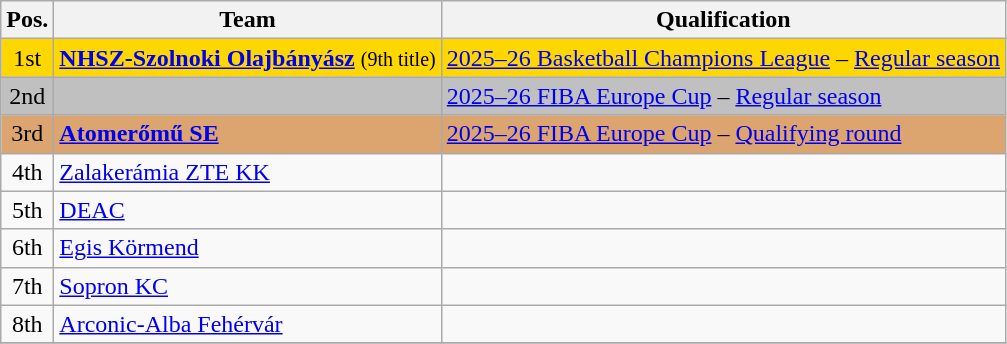<table class="wikitable" style="text-align: left;">
<tr>
<th>Pos.</th>
<th>Team</th>
<th>Qualification</th>
</tr>
<tr bgcolor="Gold">
<td align="center">1st</td>
<td><strong><a href='#'>NHSZ-Szolnoki Olajbányász</a></strong> <small>(9th title)</small></td>
<td><a href='#'>2025–26 Basketball Champions League</a> – <a href='#'>Regular season</a></td>
</tr>
<tr bgcolor="Silver">
<td align="center">2nd</td>
<td></td>
<td><a href='#'>2025–26 FIBA Europe Cup</a> – <a href='#'>Regular season</a></td>
</tr>
<tr bgcolor="#dca570">
<td align="center">3rd</td>
<td><strong><a href='#'>Atomerőmű SE</a></strong></td>
<td><a href='#'>2025–26 FIBA Europe Cup</a> – <a href='#'>Qualifying round</a></td>
</tr>
<tr>
<td align="center">4th</td>
<td><a href='#'>Zalakerámia ZTE KK</a></td>
<td></td>
</tr>
<tr>
<td align="center">5th</td>
<td><a href='#'>DEAC</a></td>
<td></td>
</tr>
<tr>
<td align="center">6th</td>
<td><a href='#'>Egis Körmend</a></td>
<td></td>
</tr>
<tr>
<td align="center">7th</td>
<td><a href='#'>Sopron KC</a></td>
<td></td>
</tr>
<tr>
<td align="center">8th</td>
<td><a href='#'>Arconic-Alba Fehérvár</a></td>
<td></td>
</tr>
<tr>
</tr>
</table>
